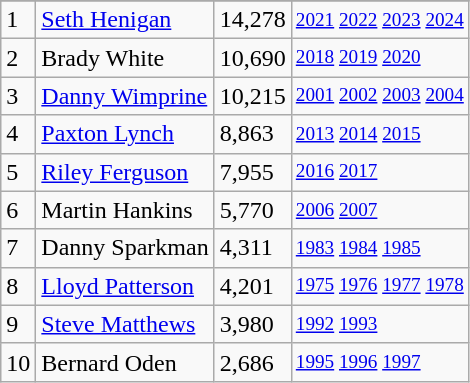<table class="wikitable">
<tr>
</tr>
<tr>
<td>1</td>
<td><a href='#'>Seth Henigan</a></td>
<td>14,278</td>
<td style="font-size:80%;"><a href='#'>2021</a> <a href='#'>2022</a> <a href='#'>2023</a> <a href='#'>2024</a></td>
</tr>
<tr>
<td>2</td>
<td>Brady White</td>
<td>10,690</td>
<td style="font-size:80%;"><a href='#'>2018</a> <a href='#'>2019</a> <a href='#'>2020</a></td>
</tr>
<tr>
<td>3</td>
<td><a href='#'>Danny Wimprine</a></td>
<td>10,215</td>
<td style="font-size:80%;"><a href='#'>2001</a> <a href='#'>2002</a> <a href='#'>2003</a> <a href='#'>2004</a></td>
</tr>
<tr>
<td>4</td>
<td><a href='#'>Paxton Lynch</a></td>
<td>8,863</td>
<td style="font-size:80%;"><a href='#'>2013</a> <a href='#'>2014</a> <a href='#'>2015</a></td>
</tr>
<tr>
<td>5</td>
<td><a href='#'>Riley Ferguson</a></td>
<td>7,955</td>
<td style="font-size:80%;"><a href='#'>2016</a> <a href='#'>2017</a></td>
</tr>
<tr>
<td>6</td>
<td>Martin Hankins</td>
<td>5,770</td>
<td style="font-size:80%;"><a href='#'>2006</a> <a href='#'>2007</a></td>
</tr>
<tr>
<td>7</td>
<td>Danny Sparkman</td>
<td>4,311</td>
<td style="font-size:80%;"><a href='#'>1983</a> <a href='#'>1984</a> <a href='#'>1985</a></td>
</tr>
<tr>
<td>8</td>
<td><a href='#'>Lloyd Patterson</a></td>
<td>4,201</td>
<td style="font-size:80%;"><a href='#'>1975</a> <a href='#'>1976</a> <a href='#'>1977</a> <a href='#'>1978</a></td>
</tr>
<tr>
<td>9</td>
<td><a href='#'>Steve Matthews</a></td>
<td>3,980</td>
<td style="font-size:80%;"><a href='#'>1992</a> <a href='#'>1993</a></td>
</tr>
<tr>
<td>10</td>
<td>Bernard Oden</td>
<td>2,686</td>
<td style="font-size:80%;"><a href='#'>1995</a> <a href='#'>1996</a> <a href='#'>1997</a></td>
</tr>
</table>
